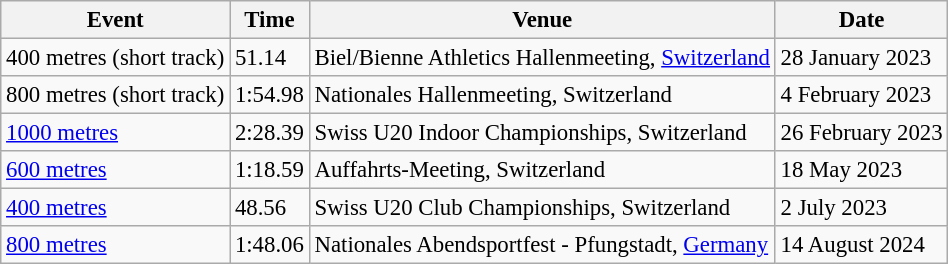<table class="wikitable" style="font-size:95%;">
<tr>
<th>Event</th>
<th>Time</th>
<th>Venue</th>
<th>Date</th>
</tr>
<tr>
<td>400 metres (short track)</td>
<td>51.14</td>
<td>Biel/Bienne Athletics Hallenmeeting, <a href='#'>Switzerland</a></td>
<td>28 January 2023</td>
</tr>
<tr>
<td>800 metres (short track)</td>
<td>1:54.98</td>
<td>Nationales Hallenmeeting, Switzerland</td>
<td>4 February 2023</td>
</tr>
<tr>
<td><a href='#'>1000 metres</a></td>
<td>2:28.39</td>
<td>Swiss U20 Indoor Championships, Switzerland</td>
<td>26 February 2023</td>
</tr>
<tr>
<td><a href='#'>600 metres</a></td>
<td>1:18.59</td>
<td>Auffahrts-Meeting, Switzerland</td>
<td>18 May 2023</td>
</tr>
<tr>
<td><a href='#'>400 metres</a></td>
<td>48.56</td>
<td>Swiss U20 Club Championships, Switzerland</td>
<td>2 July 2023</td>
</tr>
<tr>
<td><a href='#'>800 metres</a></td>
<td>1:48.06</td>
<td>Nationales Abendsportfest - Pfungstadt, <a href='#'>Germany</a></td>
<td>14 August 2024</td>
</tr>
</table>
